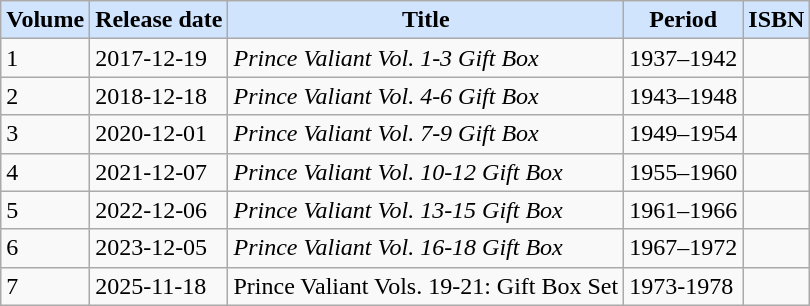<table class="wikitable sortable">
<tr>
<th style="background:#D0E4FE" data-sort-type="number">Volume</th>
<th style="background:#D0E4FE">Release date</th>
<th style="background:#D0E4FE">Title</th>
<th style="background:#D0E4FE">Period</th>
<th style="background:#D0E4FE">ISBN</th>
</tr>
<tr>
<td>1</td>
<td>2017-12-19</td>
<td><em>Prince Valiant Vol. 1-3 Gift Box</em></td>
<td>1937–1942</td>
<td></td>
</tr>
<tr>
<td>2</td>
<td>2018-12-18</td>
<td><em>Prince Valiant Vol. 4-6 Gift Box</em></td>
<td>1943–1948</td>
<td></td>
</tr>
<tr>
<td>3</td>
<td>2020-12-01</td>
<td><em>Prince Valiant Vol. 7-9 Gift Box</em></td>
<td>1949–1954</td>
<td></td>
</tr>
<tr>
<td>4</td>
<td>2021-12-07</td>
<td><em>Prince Valiant Vol. 10-12 Gift Box</em></td>
<td>1955–1960</td>
<td></td>
</tr>
<tr>
<td>5</td>
<td>2022-12-06</td>
<td><em>Prince Valiant Vol. 13-15 Gift Box</em></td>
<td>1961–1966</td>
<td></td>
</tr>
<tr>
<td>6</td>
<td>2023-12-05</td>
<td><em>Prince Valiant Vol. 16-18 Gift Box</em></td>
<td>1967–1972</td>
<td></td>
</tr>
<tr>
<td>7</td>
<td>2025-11-18</td>
<td>Prince Valiant Vols. 19-21: Gift Box Set</td>
<td>1973-1978</td>
<td><br></td>
</tr>
</table>
